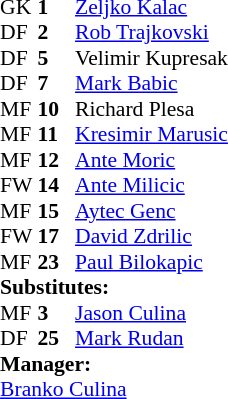<table style="font-size: 90%" cellspacing="0" cellpadding="0" align=center>
<tr>
<th width="25"></th>
<th width="25"></th>
</tr>
<tr>
<td>GK</td>
<td><strong>1</strong></td>
<td> <a href='#'>Zeljko Kalac</a></td>
</tr>
<tr>
<td>DF</td>
<td><strong>2</strong></td>
<td> <a href='#'>Rob Trajkovski</a></td>
<td></td>
<td></td>
</tr>
<tr>
<td>DF</td>
<td><strong>5</strong></td>
<td> Velimir Kupresak</td>
</tr>
<tr>
<td>DF</td>
<td><strong>7</strong></td>
<td> <a href='#'>Mark Babic</a></td>
</tr>
<tr>
<td>MF</td>
<td><strong>10</strong></td>
<td> Richard Plesa</td>
</tr>
<tr>
<td>MF</td>
<td><strong>11</strong></td>
<td> <a href='#'>Kresimir Marusic</a></td>
</tr>
<tr>
<td>MF</td>
<td><strong>12</strong></td>
<td> <a href='#'>Ante Moric</a></td>
</tr>
<tr>
<td>FW</td>
<td><strong>14</strong></td>
<td> <a href='#'>Ante Milicic</a></td>
</tr>
<tr>
<td>MF</td>
<td><strong>15</strong></td>
<td> <a href='#'>Aytec Genc</a></td>
</tr>
<tr>
<td>FW</td>
<td><strong>17</strong></td>
<td> <a href='#'>David Zdrilic</a></td>
</tr>
<tr>
<td>MF</td>
<td><strong>23</strong></td>
<td> <a href='#'>Paul Bilokapic</a></td>
<td></td>
<td></td>
</tr>
<tr>
<td colspan=3><strong>Substitutes:</strong></td>
</tr>
<tr>
<td>MF</td>
<td><strong>3</strong></td>
<td> <a href='#'>Jason Culina</a></td>
<td></td>
<td></td>
</tr>
<tr>
<td>DF</td>
<td><strong>25</strong></td>
<td> <a href='#'>Mark Rudan</a></td>
<td></td>
<td></td>
</tr>
<tr>
<td colspan=3><strong>Manager:</strong></td>
</tr>
<tr>
<td colspan=4> <a href='#'>Branko Culina</a></td>
</tr>
</table>
